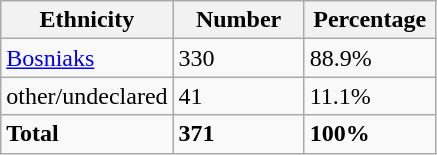<table class="wikitable">
<tr>
<th width="100px">Ethnicity</th>
<th width="80px">Number</th>
<th width="80px">Percentage</th>
</tr>
<tr>
<td><a href='#'>Bosniaks</a></td>
<td>330</td>
<td>88.9%</td>
</tr>
<tr>
<td>other/undeclared</td>
<td>41</td>
<td>11.1%</td>
</tr>
<tr>
<td><strong>Total</strong></td>
<td><strong>371</strong></td>
<td><strong>100%</strong></td>
</tr>
</table>
